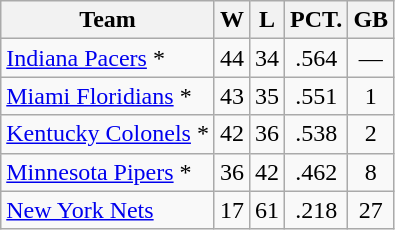<table class="wikitable" style="text-align:center;">
<tr>
<th>Team</th>
<th>W</th>
<th>L</th>
<th>PCT.</th>
<th>GB</th>
</tr>
<tr>
<td align="left"><a href='#'>Indiana Pacers</a> *</td>
<td>44</td>
<td>34</td>
<td>.564</td>
<td>—</td>
</tr>
<tr>
<td align="left"><a href='#'>Miami Floridians</a> *</td>
<td>43</td>
<td>35</td>
<td>.551</td>
<td>1</td>
</tr>
<tr>
<td align="left"><a href='#'>Kentucky Colonels</a> *</td>
<td>42</td>
<td>36</td>
<td>.538</td>
<td>2</td>
</tr>
<tr>
<td align="left"><a href='#'>Minnesota Pipers</a> *</td>
<td>36</td>
<td>42</td>
<td>.462</td>
<td>8</td>
</tr>
<tr>
<td align="left"><a href='#'>New York Nets</a></td>
<td>17</td>
<td>61</td>
<td>.218</td>
<td>27</td>
</tr>
</table>
